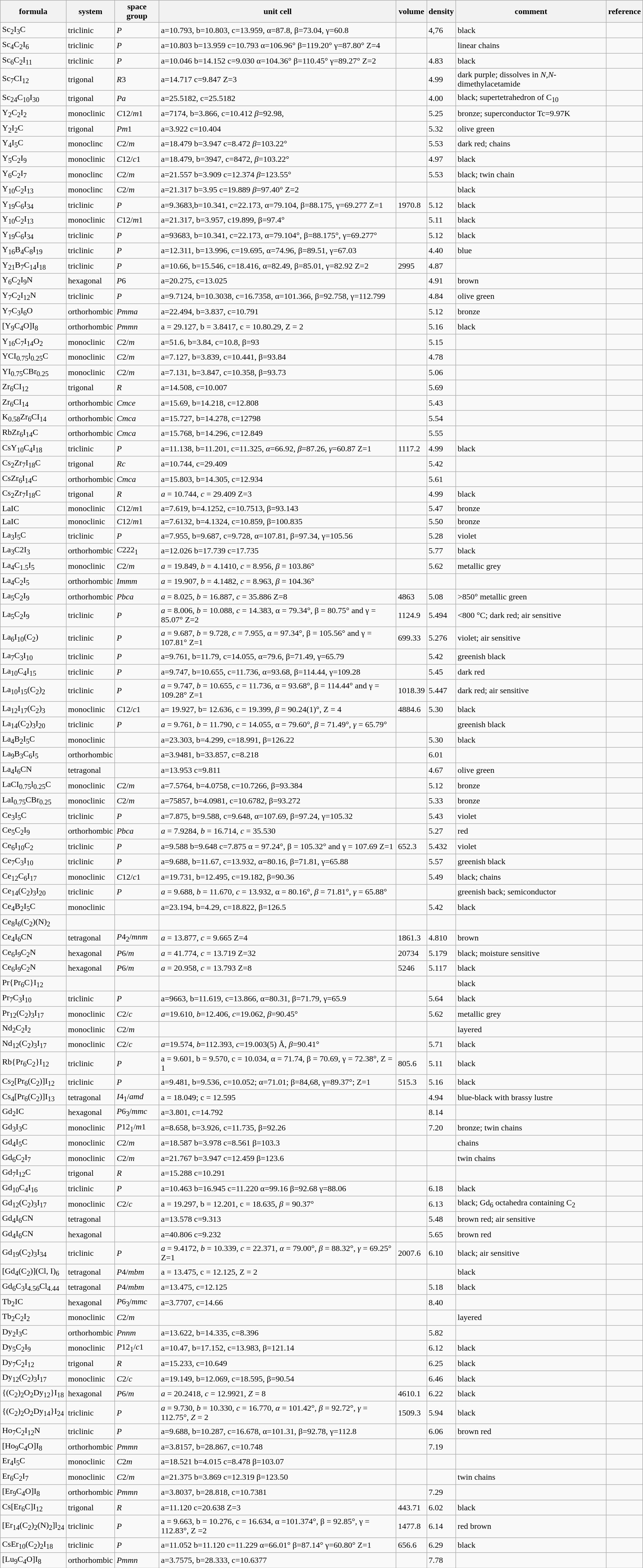<table class="wikitable">
<tr>
<th>formula</th>
<th>system</th>
<th>space group</th>
<th>unit cell</th>
<th>volume</th>
<th>density</th>
<th>comment</th>
<th>reference</th>
</tr>
<tr>
<td>Sc<sub>2</sub>I<sub>3</sub>C</td>
<td>triclinic</td>
<td><em>P</em></td>
<td>a=10.793, b=10.803, c=13.959, α=87.8, β=73.04, γ=60.8</td>
<td></td>
<td>4,76</td>
<td>black</td>
<td></td>
</tr>
<tr>
<td>Sc<sub>4</sub>C<sub>2</sub>I<sub>6</sub></td>
<td>triclinic</td>
<td><em>P</em></td>
<td>a=10.803 b=13.959 c=10.793 α=106.96° β=119.20° γ=87.80° Z=4</td>
<td></td>
<td></td>
<td>linear chains</td>
<td></td>
</tr>
<tr>
<td>Sc<sub>6</sub>C<sub>2</sub>I<sub>11</sub></td>
<td>triclinic</td>
<td><em>P</em></td>
<td>a=10.046 b=14.152 c=9.030 α=104.36° β=110.45° γ=89.27° Z=2</td>
<td></td>
<td>4.83</td>
<td>black</td>
<td></td>
</tr>
<tr>
<td>Sc<sub>7</sub>CI<sub>12</sub></td>
<td>trigonal</td>
<td><em>R</em>3</td>
<td>a=14.717 c=9.847 Z=3</td>
<td></td>
<td>4.99</td>
<td>dark purple; dissolves in <em>N</em>,<em>N</em>-dimethylacetamide</td>
<td></td>
</tr>
<tr>
<td>Sc<sub>24</sub>C<sub>10</sub>I<sub>30</sub></td>
<td>trigonal</td>
<td><em>Pa</em></td>
<td>a=25.5182, c=25.5182</td>
<td></td>
<td>4.00</td>
<td>black; supertetrahedron of C<sub>10</sub></td>
<td></td>
</tr>
<tr>
<td>Y<sub>2</sub>C<sub>2</sub>I<sub>2</sub></td>
<td>monoclinic</td>
<td><em>C</em>12/<em>m</em>1</td>
<td>a=7174, b=3.866, c=10.412 <em>β</em>=92.98,</td>
<td></td>
<td>5.25</td>
<td>bronze; superconductor Tc=9.97K</td>
<td></td>
</tr>
<tr>
<td>Y<sub>2</sub>I<sub>2</sub>C</td>
<td>trigonal</td>
<td><em>P</em><em>m</em>1</td>
<td>a=3.922 c=10.404</td>
<td></td>
<td>5.32</td>
<td>olive green</td>
<td></td>
</tr>
<tr>
<td>Y<sub>4</sub>I<sub>5</sub>C</td>
<td>monoclinc</td>
<td><em>C</em>2/<em>m</em></td>
<td>a=18.479 b=3.947 c=8.472 <em>β</em>=103.22°</td>
<td></td>
<td>5.53</td>
<td>dark red; chains</td>
<td></td>
</tr>
<tr>
<td>Y<sub>5</sub>C<sub>2</sub>I<sub>9</sub></td>
<td>monoclinic</td>
<td><em>C</em>12/<em>c</em>1</td>
<td>a=18.479, b=3947, c=8472, <em>β</em>=103.22°</td>
<td></td>
<td>4.97</td>
<td>black</td>
<td></td>
</tr>
<tr>
<td>Y<sub>6</sub>C<sub>2</sub>I<sub>7</sub></td>
<td>monoclinc</td>
<td><em>C</em>2/<em>m</em></td>
<td>a=21.557 b=3.909 c=12.374 <em>β</em>=123.55°</td>
<td></td>
<td>5.53</td>
<td>black; twin chain</td>
<td></td>
</tr>
<tr>
<td>Y<sub>10</sub>C<sub>2</sub>I<sub>13</sub></td>
<td>monoclinc</td>
<td><em>C</em>2/<em>m</em></td>
<td>a=21.317 b=3.95 c=19.889 <em>β</em>=97.40° Z=2</td>
<td></td>
<td></td>
<td>black</td>
<td></td>
</tr>
<tr>
<td>Y<sub>19</sub>C<sub>6</sub>I<sub>34</sub></td>
<td>triclinic</td>
<td><em>P</em></td>
<td>a=9.3683,b=10.341, c=22.173, α=79.104, β=88.175, γ=69.277 Z=1</td>
<td>1970.8</td>
<td>5.12</td>
<td>black</td>
<td></td>
</tr>
<tr>
<td>Y<sub>10</sub>C<sub>2</sub>I<sub>13</sub></td>
<td>monoclinic</td>
<td><em>C</em>12/<em>m</em>1</td>
<td>a=21.317, b=3.957, c19.899, β=97.4°</td>
<td></td>
<td>5.11</td>
<td>black</td>
<td></td>
</tr>
<tr>
<td>Y<sub>19</sub>C<sub>6</sub>I<sub>34</sub></td>
<td>triclinic</td>
<td><em>P</em></td>
<td>a=93683, b=10.341, c=22.173, α=79.104°, β=88.175°, γ=69.277°</td>
<td></td>
<td>5.12</td>
<td>black</td>
<td></td>
</tr>
<tr>
<td>Y<sub>16</sub>B<sub>4</sub>C<sub>8</sub>I<sub>19</sub></td>
<td>triclinic</td>
<td><em>P</em></td>
<td>a=12.311, b=13.996, c=19.695, α=74.96, β=89.51, γ=67.03</td>
<td></td>
<td>4.40</td>
<td>blue</td>
<td></td>
</tr>
<tr>
<td>Y<sub>21</sub>B<sub>7</sub>C<sub>14</sub>I<sub>18</sub></td>
<td>triclinic</td>
<td><em>P</em></td>
<td>a=10.66, b=15.546, c=18.416, α=82.49, β=85.01, γ=82.92 Z=2</td>
<td>2995</td>
<td>4.87</td>
<td></td>
<td></td>
</tr>
<tr>
<td>Y<sub>6</sub>C<sub>2</sub>I<sub>9</sub>N</td>
<td>hexagonal</td>
<td><em>P</em>6</td>
<td>a=20.275, c=13.025</td>
<td></td>
<td>4.91</td>
<td>brown</td>
<td></td>
</tr>
<tr>
<td>Y<sub>7</sub>C<sub>2</sub>I<sub>12</sub>N</td>
<td>triclinic</td>
<td><em>P</em></td>
<td>a=9.7124, b=10.3038, c=16.7358, α=101.366, β=92.758, γ=112.799</td>
<td></td>
<td>4.84</td>
<td>olive green</td>
<td></td>
</tr>
<tr>
<td>Y<sub>7</sub>C<sub>3</sub>I<sub>6</sub>O</td>
<td>orthorhombic</td>
<td><em>Pmma</em></td>
<td>a=22.494, b=3.837, c=10.791</td>
<td></td>
<td>5.12</td>
<td>bronze</td>
<td></td>
</tr>
<tr>
<td>[Y<sub>9</sub>C<sub>4</sub>O]I<sub>8</sub></td>
<td>orthorhombic</td>
<td><em>Pmmn</em></td>
<td>a = 29.127, b = 3.8417, c = 10.80.29, Z = 2</td>
<td></td>
<td>5.16</td>
<td>black</td>
<td></td>
</tr>
<tr>
<td>Y<sub>16</sub>C<sub>7</sub>I<sub>14</sub>O<sub>2</sub></td>
<td>monoclinic</td>
<td><em>C</em>2/<em>m</em></td>
<td>a=51.6, b=3.84, c=10.8, β=93</td>
<td></td>
<td>5.15</td>
<td></td>
<td></td>
</tr>
<tr>
<td>YCI<sub>0.75</sub>l<sub>0.25</sub>C</td>
<td>monoclinic</td>
<td><em>C</em>2/<em>m</em></td>
<td>a=7.127, b=3.839, c=10.441, β=93.84</td>
<td></td>
<td>4.78</td>
<td></td>
<td></td>
</tr>
<tr>
<td>YI<sub>0.75</sub>CBr<sub>0.25</sub></td>
<td>monoclinic</td>
<td><em>C</em>2/<em>m</em></td>
<td>a=7.131, b=3.847, c=10.358, β=93.73</td>
<td></td>
<td>5.06</td>
<td></td>
<td></td>
</tr>
<tr>
<td>Zr<sub>6</sub>CI<sub>12</sub></td>
<td>trigonal</td>
<td><em>R</em></td>
<td>a=14.508, c=10.007</td>
<td></td>
<td>5.69</td>
<td></td>
<td></td>
</tr>
<tr>
<td>Zr<sub>6</sub>CI<sub>14</sub></td>
<td>orthorhombic</td>
<td><em>Cmce</em></td>
<td>a=15.69, b=14.218, c=12.808</td>
<td></td>
<td>5.43</td>
<td></td>
<td></td>
</tr>
<tr>
<td>K<sub>0.58</sub>Zr<sub>6</sub>CI<sub>14</sub></td>
<td>orthorhombic</td>
<td><em>Cmca</em></td>
<td>a=15.727, b=14.278, c=12798</td>
<td></td>
<td>5.54</td>
<td></td>
<td></td>
</tr>
<tr>
<td>RbZr<sub>6</sub>I<sub>14</sub>C</td>
<td>orthorhombic</td>
<td><em>Cmca</em></td>
<td>a=15.768, b=14.296, c=12.849</td>
<td></td>
<td>5.55</td>
<td></td>
<td></td>
</tr>
<tr>
<td>CsY<sub>10</sub>C<sub>4</sub>I<sub>18</sub></td>
<td>triclinic</td>
<td><em>P</em></td>
<td>a=11.138, b=11.201, c=11.325, <em>α</em>=66.92, <em>β</em>=87.26, <em>γ</em>=60.87 Z=1</td>
<td>1117.2</td>
<td>4.99</td>
<td>black</td>
<td></td>
</tr>
<tr>
<td>Cs<sub>2</sub>Zr<sub>7</sub>I<sub>18</sub>C</td>
<td>trigonal</td>
<td><em>R</em><em>c</em></td>
<td>a=10.744, c=29.409</td>
<td></td>
<td>5.42</td>
<td></td>
<td></td>
</tr>
<tr>
<td>CsZr<sub>6</sub>I<sub>14</sub>C</td>
<td>orthorhombic</td>
<td><em>Cmca</em></td>
<td>a=15.803, b=14.305, c=12.934</td>
<td></td>
<td>5.61</td>
<td></td>
<td></td>
</tr>
<tr>
<td>Cs<sub>2</sub>Zr<sub>7</sub>I<sub>18</sub>C</td>
<td>trigonal</td>
<td><em>R</em></td>
<td><em>a</em> = 10.744, <em>c</em> = 29.409 Z=3</td>
<td></td>
<td>4.99</td>
<td>black</td>
<td></td>
</tr>
<tr>
<td>LaIC</td>
<td>monoclinic</td>
<td><em>C</em>12/<em>m</em>1</td>
<td>a=7.619, b=4.1252, c=10.7513, β=93.143</td>
<td></td>
<td>5.47</td>
<td>bronze</td>
<td></td>
</tr>
<tr>
<td>LaIC</td>
<td>monoclinic</td>
<td><em>C</em>12/<em>m</em>1</td>
<td>a=7.6132, b=4.1324, c=10.859, β=100.835</td>
<td></td>
<td>5.50</td>
<td>bronze</td>
<td></td>
</tr>
<tr>
<td>La<sub>3</sub>I<sub>5</sub>C</td>
<td>triclinic</td>
<td><em>P</em></td>
<td>a=7.955, b=9.687, c=9.728, α=107.81, β=97.34, γ=105.56</td>
<td></td>
<td>5.28</td>
<td>violet</td>
<td></td>
</tr>
<tr>
<td>La<sub>3</sub>C2I<sub>3</sub></td>
<td>orthorhombic</td>
<td><em>C</em>222<sub>1</sub></td>
<td>a=12.026 b=17.739 c=17.735</td>
<td></td>
<td>5.77</td>
<td>black</td>
<td></td>
</tr>
<tr>
<td>La<sub>4</sub>C<sub>1.5</sub>I<sub>5</sub></td>
<td>monoclinic</td>
<td><em>C</em>2/<em>m</em></td>
<td><em>a</em> = 19.849, <em>b</em> = 4.1410, <em>c</em> = 8.956, <em>β</em> = 103.86°</td>
<td></td>
<td>5.62</td>
<td>metallic grey</td>
<td></td>
</tr>
<tr>
<td>La<sub>4</sub>C<sub>2</sub>I<sub>5</sub></td>
<td>orthorhombic</td>
<td><em>Immm</em></td>
<td><em>a</em> = 19.907, <em>b</em> = 4.1482, <em>c</em> = 8.963, <em>β</em> = 104.36°</td>
<td></td>
<td></td>
<td></td>
<td></td>
</tr>
<tr>
<td>La<sub>5</sub>C<sub>2</sub>I<sub>9</sub></td>
<td>orthorhombic</td>
<td><em>Pbca</em></td>
<td><em>a</em> = 8.025, <em>b</em> = 16.887, <em>c</em> = 35.886 Z=8</td>
<td>4863</td>
<td>5.08</td>
<td>>850° metallic green</td>
<td></td>
</tr>
<tr>
<td>La<sub>5</sub>C<sub>2</sub>I<sub>9</sub></td>
<td>triclinic</td>
<td><em>P</em></td>
<td><em>a</em> = 8.006, <em>b</em> = 10.088, <em>c</em> = 14.383, α = 79.34°, β = 80.75° and γ = 85.07° Z=2</td>
<td>1124.9</td>
<td>5.494</td>
<td><800 °C; dark red; air sensitive</td>
<td></td>
</tr>
<tr>
<td>La<sub>6</sub>I<sub>10</sub>(C<sub>2</sub>)</td>
<td>triclinic</td>
<td><em>P</em></td>
<td><em>a</em> = 9.687, <em>b</em> = 9.728, <em>c</em> = 7.955, α = 97.34°, β = 105.56° and γ = 107.81° Z=1</td>
<td>699.33</td>
<td>5.276</td>
<td>violet; air sensitive</td>
<td></td>
</tr>
<tr>
<td>La<sub>7</sub>C<sub>3</sub>I<sub>10</sub></td>
<td>triclinic</td>
<td><em>P</em></td>
<td>a=9.761, b=11.79, c=14.055, α=79.6, β=71.49, γ=65.79</td>
<td></td>
<td>5.42</td>
<td>greenish black</td>
<td></td>
</tr>
<tr>
<td>La<sub>10</sub>C<sub>4</sub>I<sub>15</sub></td>
<td>triclinic</td>
<td><em>P</em></td>
<td>a=9.747, b=10.655, c=11.736, α=93.68, β=114.44, γ=109.28</td>
<td></td>
<td>5.45</td>
<td>dark red</td>
<td></td>
</tr>
<tr>
<td>La<sub>10</sub>I<sub>15</sub>(C<sub>2</sub>)<sub>2</sub></td>
<td>triclinic</td>
<td><em>P</em></td>
<td><em>a</em> = 9.747, <em>b</em> = 10.655, <em>c</em> = 11.736, α = 93.68°, β = 114.44° and γ = 109.28° Z=1</td>
<td>1018.39</td>
<td>5.447</td>
<td>dark red; air sensitive</td>
<td></td>
</tr>
<tr>
<td>La<sub>12</sub>I<sub>17</sub>(C<sub>2</sub>)<sub>3</sub></td>
<td>monoclinic</td>
<td><em>C</em>12/<em>c</em>1</td>
<td>a= 19.927, b=  12.636, c =  19.399, <em>β</em>  = 90.24(1)°, Ζ = 4</td>
<td>4884.6</td>
<td>5.30</td>
<td>black</td>
<td></td>
</tr>
<tr>
<td>La<sub>14</sub>(C<sub>2</sub>)<sub>3</sub>I<sub>20</sub></td>
<td>triclinic</td>
<td><em>P</em></td>
<td><em>a</em> = 9.761, <em>b</em> = 11.790, <em>c</em> = 14.055, α = 79.60°, <em>β</em> = 71.49°, <em>γ</em> = 65.79°</td>
<td></td>
<td></td>
<td>greenish black</td>
<td></td>
</tr>
<tr>
<td>La<sub>4</sub>B<sub>2</sub>I<sub>5</sub>C</td>
<td>monoclinic</td>
<td></td>
<td>a=23.303, b=4.299, c=18.991, β=126.22</td>
<td></td>
<td>5.30</td>
<td>black</td>
<td></td>
</tr>
<tr>
<td>La<sub>9</sub>B<sub>3</sub>C<sub>6</sub>I<sub>5</sub></td>
<td>orthorhombic</td>
<td></td>
<td>a=3.9481, b=33.857, c=8.218</td>
<td></td>
<td>6.01</td>
<td></td>
<td></td>
</tr>
<tr>
<td>La<sub>4</sub>I<sub>6</sub>CN</td>
<td>tetragonal</td>
<td></td>
<td>a=13.953 c=9.811</td>
<td></td>
<td>4.67</td>
<td>olive green</td>
<td></td>
</tr>
<tr>
<td>LaCI<sub>0.75</sub>l<sub>0.25</sub>C</td>
<td>monoclinic</td>
<td><em>C</em>2/<em>m</em></td>
<td>a=7.5764, b=4.0758, c=10.7266, β=93.384</td>
<td></td>
<td>5.12</td>
<td>bronze</td>
<td></td>
</tr>
<tr>
<td>LaI<sub>0.75</sub>CBr<sub>0.25</sub></td>
<td>monoclinic</td>
<td><em>C</em>2/<em>m</em></td>
<td>a=75857, b=4.0981, c=10.6782, β=93.272</td>
<td></td>
<td>5.33</td>
<td>bronze</td>
<td></td>
</tr>
<tr>
<td>Ce<sub>3</sub>I<sub>5</sub>C</td>
<td>triclinic</td>
<td><em>P</em></td>
<td>a=7.875, b=9.588, c=9.648, α=107.69, β=97.24, γ=105.32</td>
<td></td>
<td>5.43</td>
<td>violet</td>
<td></td>
</tr>
<tr>
<td>Ce<sub>5</sub>C<sub>2</sub>I<sub>9</sub></td>
<td>orthorhombic</td>
<td><em>Pbca</em></td>
<td><em>a</em> = 7.9284, <em>b</em> = 16.714, <em>c</em> = 35.530</td>
<td></td>
<td>5.27</td>
<td>red</td>
<td></td>
</tr>
<tr>
<td>Ce<sub>6</sub>I<sub>10</sub>C<sub>2</sub></td>
<td>triclinic</td>
<td><em>P</em></td>
<td>a=9.588 b=9.648 c=7.875  α = 97.24°, β = 105.32° and γ = 107.69 Z=1</td>
<td>652.3</td>
<td>5.432</td>
<td>violet</td>
<td></td>
</tr>
<tr>
<td>Ce<sub>7</sub>C<sub>3</sub>I<sub>10</sub></td>
<td>triclinic</td>
<td><em>P</em></td>
<td>a=9.688, b=11.67, c=13.932, α=80.16, β=71.81, γ=65.88</td>
<td></td>
<td>5.57</td>
<td>greenish black</td>
<td></td>
</tr>
<tr>
<td>Ce<sub>12</sub>C<sub>6</sub>I<sub>17</sub></td>
<td>monoclinic</td>
<td><em>C</em>12/<em>c</em>1</td>
<td>a=19.731, b=12.495, c=19.182, β=90.36</td>
<td></td>
<td>5.49</td>
<td>black; chains</td>
<td></td>
</tr>
<tr>
<td>Ce<sub>14</sub>(C<sub>2</sub>)<sub>3</sub>I<sub>20</sub></td>
<td>triclinic</td>
<td><em>P</em></td>
<td><em>a</em> = 9.688, <em>b</em> = 11.670, <em>c</em> = 13.932, α = 80.16°, <em>β</em> = 71.81°, <em>γ</em> = 65.88°</td>
<td></td>
<td></td>
<td>greenish back; semiconductor</td>
<td></td>
</tr>
<tr>
<td>Ce<sub>4</sub>B<sub>2</sub>I<sub>5</sub>C</td>
<td>monoclinic</td>
<td></td>
<td>a=23.194, b=4.29, c=18.822, β=126.5</td>
<td></td>
<td>5.42</td>
<td>black</td>
<td></td>
</tr>
<tr>
<td>Ce<sub>8</sub>I<sub>6</sub>(C<sub>2</sub>)(N)<sub>2</sub></td>
<td></td>
<td></td>
<td></td>
<td></td>
<td></td>
<td></td>
<td></td>
</tr>
<tr>
<td>Ce<sub>4</sub>I<sub>6</sub>CN</td>
<td>tetragonal</td>
<td><em>P</em>4<sub>2</sub>/<em>mnm</em></td>
<td><em>a</em> = 13.877, <em>c</em> = 9.665 Z=4</td>
<td>1861.3</td>
<td>4.810</td>
<td>brown</td>
<td></td>
</tr>
<tr>
<td>Ce<sub>6</sub>I<sub>9</sub>C<sub>2</sub>N</td>
<td>hexagonal</td>
<td><em>P</em>6/<em>m</em></td>
<td><em>a</em> = 41.774, <em>c</em> = 13.719 Z=32</td>
<td>20734</td>
<td>5.179</td>
<td>black; moisture sensitive</td>
<td></td>
</tr>
<tr>
<td>Ce<sub>6</sub>I<sub>9</sub>C<sub>2</sub>N</td>
<td>hexagonal</td>
<td><em>P</em>6/<em>m</em></td>
<td><em>a</em> = 20.958, <em>c</em> = 13.793 Z=8</td>
<td>5246</td>
<td>5.117</td>
<td>black</td>
<td></td>
</tr>
<tr>
<td>Pr{Pr<sub>6</sub>C}I<sub>12</sub></td>
<td></td>
<td></td>
<td></td>
<td></td>
<td></td>
<td>black</td>
<td></td>
</tr>
<tr>
<td>Pr<sub>7</sub>C<sub>3</sub>I<sub>10</sub></td>
<td>triclinic</td>
<td><em>P</em></td>
<td>a=9663, b=11.619, c=13.866, α=80.31, β=71.79, γ=65.9</td>
<td></td>
<td>5.64</td>
<td>black</td>
<td></td>
</tr>
<tr>
<td>Pr<sub>12</sub>(C<sub>2</sub>)<sub>3</sub>I<sub>17</sub></td>
<td>monoclinic</td>
<td><em>C</em>2/<em>c</em></td>
<td><em>a</em>=19.610, <em>b</em>=12.406, <em>c</em>=19.062, <em>β</em>=90.45°</td>
<td></td>
<td>5.62</td>
<td>metallic grey</td>
<td></td>
</tr>
<tr>
<td>Nd<sub>2</sub>C<sub>2</sub>I<sub>2</sub></td>
<td>monoclinic</td>
<td><em>C</em>2/<em>m</em></td>
<td></td>
<td></td>
<td></td>
<td>layered</td>
<td></td>
</tr>
<tr>
<td>Nd<sub>12</sub>(C<sub>2</sub>)<sub>3</sub>I<sub>17</sub></td>
<td>monoclinic</td>
<td><em>C</em>2/<em>c</em></td>
<td><em>a</em>=19.574, <em>b</em>=112.393, <em>c</em>=19.003(5) Å, <em>β</em>=90.41°</td>
<td></td>
<td>5.71</td>
<td>black</td>
<td></td>
</tr>
<tr>
<td>Rb{Pr<sub>6</sub>C<sub>2</sub>}I<sub>12</sub></td>
<td>triclinic</td>
<td><em>P</em></td>
<td>a = 9.601, b = 9.570, c = 10.034, α = 71.74, β = 70.69, γ = 72.38°, Z = 1</td>
<td>805.6</td>
<td>5.11</td>
<td>black</td>
<td></td>
</tr>
<tr>
<td>Cs<sub>2</sub>[Pr<sub>6</sub>(C<sub>2</sub>)]I<sub>12</sub></td>
<td>triclinic</td>
<td><em>P</em></td>
<td>a=9.481, b=9.536, c=10.052; α=71.01; β=84,68, γ=89.37°; Z=1</td>
<td>515.3</td>
<td>5.16</td>
<td>black</td>
<td></td>
</tr>
<tr>
<td>Cs<sub>4</sub>[Pr<sub>6</sub>(C<sub>2</sub>)]I<sub>13</sub></td>
<td>tetragonal</td>
<td><em>I</em>4<sub>1</sub>/<em>amd</em></td>
<td>a = 18.049; c = 12.595</td>
<td></td>
<td>4.94</td>
<td>blue-black with brassy lustre</td>
<td></td>
</tr>
<tr>
<td>Gd<sub>2</sub>IC</td>
<td>hexagonal</td>
<td><em>P</em>6<sub>3</sub>/<em>mmc</em></td>
<td>a=3.801, c=14.792</td>
<td></td>
<td>8.14</td>
<td></td>
<td></td>
</tr>
<tr>
<td>Gd<sub>3</sub>I<sub>3</sub>C</td>
<td>monoclinic</td>
<td><em>P</em>12<sub>1</sub>/<em>m</em>1</td>
<td>a=8.658, b=3.926, c=11.735, β=92.26</td>
<td></td>
<td>7.20</td>
<td>bronze; twin chains</td>
<td></td>
</tr>
<tr>
<td>Gd<sub>4</sub>I<sub>5</sub>C</td>
<td>monoclinic</td>
<td><em>C</em>2/<em>m</em></td>
<td>a=18.587 b=3.978 c=8.561 β=103.3</td>
<td></td>
<td></td>
<td>chains</td>
<td></td>
</tr>
<tr>
<td>Gd<sub>6</sub>C<sub>2</sub>I<sub>7</sub></td>
<td>monoclinic</td>
<td><em>C</em>2/<em>m</em></td>
<td>a=21.767 b=3.947 c=12.459 β=123.6</td>
<td></td>
<td></td>
<td>twin chains</td>
<td></td>
</tr>
<tr>
<td>Gd<sub>7</sub>I<sub>12</sub>C</td>
<td>trigonal</td>
<td><em>R</em></td>
<td>a=15.288 c=10.291</td>
<td></td>
<td></td>
<td></td>
<td></td>
</tr>
<tr>
<td>Gd<sub>10</sub>C<sub>4</sub>I<sub>16</sub></td>
<td>triclinic</td>
<td><em>P</em></td>
<td>a=10.463 b=16.945 c=11.220 α=99.16 β=92.68 γ=88.06</td>
<td></td>
<td>6.18</td>
<td>black</td>
<td></td>
</tr>
<tr>
<td>Gd<sub>12</sub>(C<sub>2</sub>)<sub>3</sub>I<sub>17</sub></td>
<td>monoclinic</td>
<td><em>C</em>2/<em>c</em></td>
<td>a = 19.297, b = 12.201, c = 18.635, <em>β</em> = 90.37°</td>
<td></td>
<td>6.13</td>
<td>black; Gd<sub>6</sub> octahedra containing C<sub>2</sub></td>
<td></td>
</tr>
<tr>
<td>Gd<sub>4</sub>I<sub>6</sub>CN</td>
<td>tetragonal</td>
<td></td>
<td>a=13.578 c=9.313</td>
<td></td>
<td>5.48</td>
<td>brown red; air sensitive</td>
<td></td>
</tr>
<tr>
<td>Gd<sub>4</sub>I<sub>6</sub>CN</td>
<td>hexagonal</td>
<td></td>
<td>a=40.806 c=9.232</td>
<td></td>
<td>5.65</td>
<td>brown red</td>
<td></td>
</tr>
<tr>
<td>Gd<sub>19</sub>(C<sub>2</sub>)<sub>3</sub>I<sub>34</sub></td>
<td>triclinic</td>
<td><em>P</em></td>
<td><em>a</em> = 9.4172, <em>b</em> = 10.339, <em>c</em> = 22.371, <em>α</em> = 79.00°, <em>β</em> = 88.32°, <em>γ</em> = 69.25° Z=1</td>
<td>2007.6</td>
<td>6.10</td>
<td>black; air sensitive</td>
<td></td>
</tr>
<tr>
<td>[Gd<sub>4</sub>(C<sub>2</sub>)](Cl, I)<sub>6</sub></td>
<td>tetragonal</td>
<td><em>P</em>4/<em>mbm</em></td>
<td>a = 13.475, c = 12.125, Z = 2</td>
<td></td>
<td></td>
<td>black</td>
<td></td>
</tr>
<tr>
<td>Gd<sub>6</sub>C<sub>3</sub>I<sub>4.56</sub>Cl<sub>4.44</sub></td>
<td>tetragonal</td>
<td><em>P</em>4/<em>mbm</em></td>
<td>a=13.475, c=12.125</td>
<td></td>
<td>5.18</td>
<td>black</td>
<td></td>
</tr>
<tr>
<td>Tb<sub>2</sub>IC</td>
<td>hexagonal</td>
<td><em>P</em>6<sub>3</sub>/<em>mmc</em></td>
<td>a=3.7707, c=14.66</td>
<td></td>
<td>8.40</td>
<td></td>
<td></td>
</tr>
<tr>
<td>Tb<sub>2</sub>C<sub>2</sub>I<sub>2</sub></td>
<td>monoclinic</td>
<td><em>C</em>2/<em>m</em></td>
<td></td>
<td></td>
<td></td>
<td>layered</td>
<td></td>
</tr>
<tr>
<td>Dy<sub>2</sub>I<sub>3</sub>C</td>
<td>orthorhombic</td>
<td><em>Pnnm</em></td>
<td>a=13.622, b=14.335, c=8.396</td>
<td></td>
<td>5.82</td>
<td></td>
<td></td>
</tr>
<tr>
<td>Dy<sub>5</sub>C<sub>2</sub>I<sub>9</sub></td>
<td>monoclinic</td>
<td><em>P</em>12<sub>1</sub>/<em>c</em>1</td>
<td>a=10.47, b=17.152, c=13.983, β=121.14</td>
<td></td>
<td>6.12</td>
<td>black</td>
<td></td>
</tr>
<tr>
<td>Dy<sub>7</sub>C<sub>2</sub>I<sub>12</sub></td>
<td>trigonal</td>
<td><em>R</em></td>
<td>a=15.233, c=10.649</td>
<td></td>
<td>6.25</td>
<td>black</td>
<td></td>
</tr>
<tr>
<td>Dy<sub>12</sub>(C<sub>2</sub>)<sub>3</sub>I<sub>17</sub></td>
<td>monoclinic</td>
<td><em>C</em>2/<em>c</em></td>
<td>a=19.149, b=12.069, c=18.595, β=90.54</td>
<td></td>
<td>6.46</td>
<td>black</td>
<td></td>
</tr>
<tr>
<td>{(C<sub>2</sub>)<sub>2</sub>O<sub>2</sub>Dy<sub>12</sub>}I<sub>18</sub></td>
<td>hexagonal</td>
<td><em>P</em>6/<em>m</em></td>
<td><em>a</em> = 20.2418, <em>c</em> = 12.9921, <em>Z</em> = 8</td>
<td>4610.1</td>
<td>6.22</td>
<td>black</td>
<td></td>
</tr>
<tr>
<td>{(C<sub>2</sub>)<sub>2</sub>O<sub>2</sub>Dy<sub>14</sub>}I<sub>24</sub></td>
<td>triclinic</td>
<td><em>P</em></td>
<td><em>a</em> = 9.730, <em>b</em> = 10.330, <em>c</em> = 16.770, <em>α</em> = 101.42°, <em>β</em> = 92.72°, <em>γ</em> = 112.75°, <em>Z</em> = 2</td>
<td>1509.3</td>
<td>5.94</td>
<td>black</td>
<td></td>
</tr>
<tr>
<td>Ho<sub>7</sub>C<sub>2</sub>I<sub>12</sub>N</td>
<td>triclinic</td>
<td><em>P</em></td>
<td>a=9.688, b=10.287, c=16.678, α=101.31, β=92.78, γ=112.8</td>
<td></td>
<td>6.06</td>
<td>brown red</td>
<td></td>
</tr>
<tr>
<td>[Ho<sub>9</sub>C<sub>4</sub>O]I<sub>8</sub></td>
<td>orthorhombic</td>
<td><em>Pmmn</em></td>
<td>a=3.8157, b=28.867, c=10.748</td>
<td></td>
<td>7.19</td>
<td></td>
<td></td>
</tr>
<tr>
<td>Er<sub>4</sub>I<sub>5</sub>C</td>
<td>monoclinic</td>
<td><em>C</em>2<em>m</em></td>
<td>a=18.521 b=4.015 c=8.478 β=103.07</td>
<td></td>
<td></td>
<td></td>
<td></td>
</tr>
<tr>
<td>Er<sub>6</sub>C<sub>2</sub>I<sub>7</sub></td>
<td>monoclinic</td>
<td><em>C</em>2/<em>m</em></td>
<td>a=21.375 b=3.869 c=12.319 β=123.50</td>
<td></td>
<td></td>
<td>twin chains</td>
<td></td>
</tr>
<tr>
<td>[Er<sub>9</sub>C<sub>4</sub>O]I<sub>8</sub></td>
<td>orthorhombic</td>
<td><em>Pmmn</em></td>
<td>a=3.8037, b=28.818, c=10.7381</td>
<td></td>
<td>7.29</td>
<td></td>
<td></td>
</tr>
<tr>
<td>Cs[Er<sub>6</sub>C]I<sub>12</sub></td>
<td>trigonal</td>
<td><em>R</em></td>
<td>a=11.120 c=20.638 Z=3</td>
<td>443.71</td>
<td>6.02</td>
<td>black</td>
<td></td>
</tr>
<tr>
<td>[Er<sub>14</sub>(C<sub>2</sub>)<sub>2</sub>(N)<sub>2</sub>]l<sub>24</sub></td>
<td>triclinic</td>
<td><em>P</em></td>
<td>a  =  9.663, b  =  10.276,  c  =  16.634,  α  =101.374°, β  =  92.85°, γ  =  112.83°,  Z  =2</td>
<td>1477.8</td>
<td>6.14</td>
<td>red brown</td>
<td></td>
</tr>
<tr>
<td>CsEr<sub>10</sub>(C<sub>2</sub>)<sub>2</sub>I<sub>18</sub></td>
<td>triclinic</td>
<td><em>P</em></td>
<td>a=11.052 b=11.120 c=11.229 α=66.01° β=87.14° γ=60.80° Z=1</td>
<td>656.6</td>
<td>6.29</td>
<td>black</td>
<td></td>
</tr>
<tr>
<td>[Lu<sub>9</sub>C<sub>4</sub>O]I<sub>8</sub></td>
<td>orthorhombic</td>
<td><em>Pmmn</em></td>
<td>a=3.7575, b=28.333, c=10.6377</td>
<td></td>
<td>7.78</td>
<td></td>
<td></td>
</tr>
</table>
